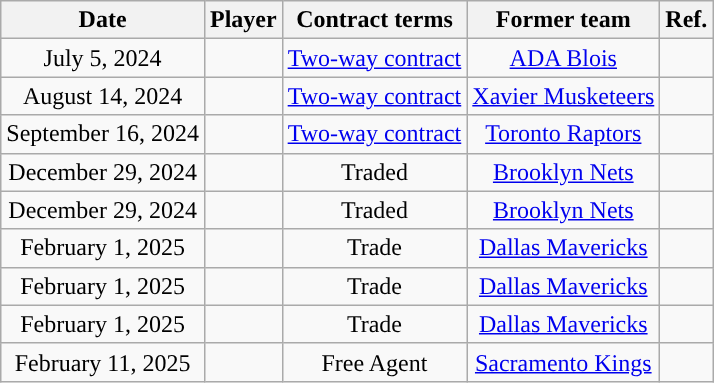<table class="wikitable sortable sortable" style="text-align: center">
<tr>
<th>Date</th>
<th>Player</th>
<th>Contract terms</th>
<th>Former team</th>
<th>Ref.</th>
</tr>
<tr>
<td>July 5, 2024</td>
<td></td>
<td><a href='#'>Two-way contract</a></td>
<td> <a href='#'>ADA Blois</a></td>
<td align="center"></td>
</tr>
<tr>
<td>August 14, 2024</td>
<td></td>
<td><a href='#'>Two-way contract</a></td>
<td><a href='#'>Xavier Musketeers</a></td>
<td align="center"></td>
</tr>
<tr>
<td>September 16, 2024</td>
<td></td>
<td><a href='#'>Two-way contract</a></td>
<td><a href='#'>Toronto Raptors</a></td>
<td align="center"></td>
</tr>
<tr>
<td>December 29, 2024</td>
<td></td>
<td>Traded</td>
<td><a href='#'>Brooklyn Nets</a></td>
<td align="center"></td>
</tr>
<tr>
<td>December 29, 2024</td>
<td></td>
<td>Traded</td>
<td><a href='#'>Brooklyn Nets</a></td>
<td align="center"></td>
</tr>
<tr>
<td>February 1, 2025</td>
<td></td>
<td>Trade</td>
<td><a href='#'>Dallas Mavericks</a></td>
<td align="center"></td>
</tr>
<tr>
<td>February 1, 2025</td>
<td></td>
<td>Trade</td>
<td><a href='#'>Dallas Mavericks</a></td>
<td align="center"></td>
</tr>
<tr>
<td>February 1, 2025</td>
<td></td>
<td>Trade</td>
<td><a href='#'>Dallas Mavericks</a></td>
<td align="center"></td>
</tr>
<tr>
<td>February 11, 2025</td>
<td></td>
<td>Free Agent</td>
<td><a href='#'>Sacramento Kings</a></td>
<td align="center"></td>
</tr>
</table>
